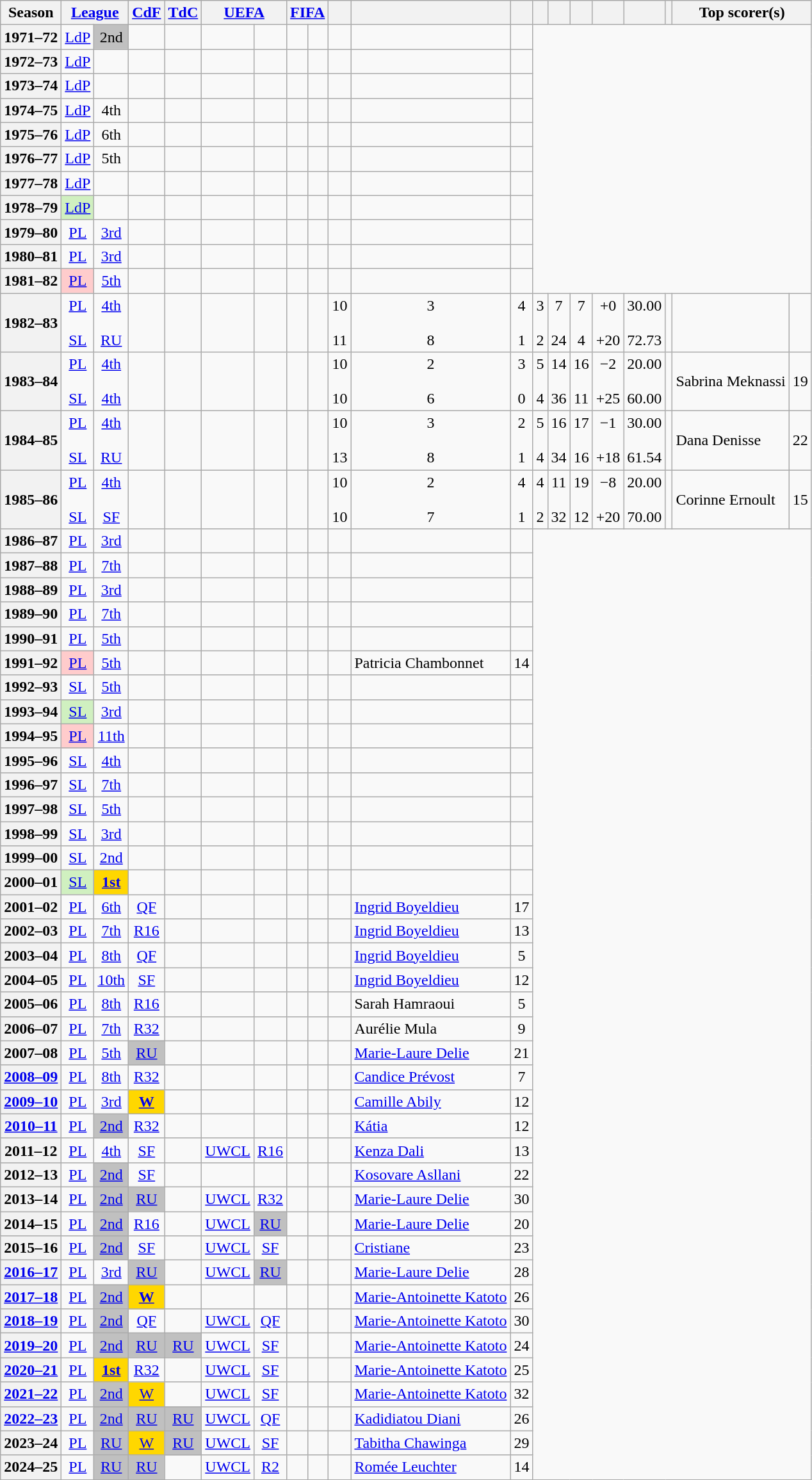<table class="wikitable plainrowheaders sortable" style="text-align:center">
<tr>
<th>Season</th>
<th colspan="2"><a href='#'>League</a></th>
<th><a href='#'>CdF</a></th>
<th><a href='#'>TdC</a></th>
<th colspan="2"><a href='#'>UEFA</a></th>
<th colspan="2"><a href='#'>FIFA</a></th>
<th></th>
<th></th>
<th></th>
<th></th>
<th></th>
<th></th>
<th></th>
<th></th>
<th></th>
<th colspan="2">Top scorer(s)</th>
</tr>
<tr>
<th scope=row style=text-align:center>1971–72</th>
<td><a href='#'>LdP</a></td>
<td style=background:silver>2nd</td>
<td></td>
<td></td>
<td></td>
<td></td>
<td></td>
<td><br></td>
<td></td>
<td></td>
<td></td>
</tr>
<tr>
<th scope=row style=text-align:center>1972–73</th>
<td><a href='#'>LdP</a></td>
<td></td>
<td></td>
<td></td>
<td></td>
<td></td>
<td></td>
<td><br></td>
<td></td>
<td></td>
<td></td>
</tr>
<tr>
<th scope=row style=text-align:center>1973–74</th>
<td><a href='#'>LdP</a></td>
<td></td>
<td></td>
<td></td>
<td></td>
<td></td>
<td></td>
<td><br></td>
<td></td>
<td></td>
<td></td>
</tr>
<tr>
<th scope=row style=text-align:center>1974–75</th>
<td><a href='#'>LdP</a></td>
<td>4th</td>
<td></td>
<td></td>
<td></td>
<td></td>
<td></td>
<td><br></td>
<td></td>
<td></td>
<td></td>
</tr>
<tr>
<th scope=row style=text-align:center>1975–76</th>
<td><a href='#'>LdP</a></td>
<td>6th</td>
<td></td>
<td></td>
<td></td>
<td></td>
<td></td>
<td><br></td>
<td></td>
<td></td>
<td></td>
</tr>
<tr>
<th scope=row style=text-align:center>1976–77</th>
<td><a href='#'>LdP</a></td>
<td>5th</td>
<td></td>
<td></td>
<td></td>
<td></td>
<td></td>
<td><br></td>
<td></td>
<td></td>
<td></td>
</tr>
<tr>
<th scope=row style=text-align:center>1977–78</th>
<td><a href='#'>LdP</a></td>
<td></td>
<td></td>
<td></td>
<td></td>
<td></td>
<td></td>
<td><br></td>
<td></td>
<td></td>
<td></td>
</tr>
<tr>
<th scope=row style=text-align:center>1978–79</th>
<td style=background:#D0F0C0><a href='#'>LdP</a></td>
<td></td>
<td></td>
<td></td>
<td></td>
<td></td>
<td></td>
<td><br></td>
<td></td>
<td></td>
<td></td>
</tr>
<tr>
<th scope=row style=text-align:center>1979–80</th>
<td><a href='#'>PL</a></td>
<td><a href='#'>3rd</a></td>
<td></td>
<td></td>
<td></td>
<td></td>
<td></td>
<td><br></td>
<td></td>
<td></td>
<td></td>
</tr>
<tr>
<th scope=row style=text-align:center>1980–81</th>
<td><a href='#'>PL</a></td>
<td><a href='#'>3rd</a></td>
<td></td>
<td></td>
<td></td>
<td></td>
<td></td>
<td><br></td>
<td></td>
<td></td>
<td></td>
</tr>
<tr>
<th scope=row style=text-align:center>1981–82</th>
<td style=background:#FFCCCC><a href='#'>PL</a></td>
<td><a href='#'>5th</a></td>
<td></td>
<td></td>
<td></td>
<td></td>
<td></td>
<td><br></td>
<td></td>
<td></td>
<td></td>
</tr>
<tr>
<th scope=row style=text-align:center>1982–83</th>
<td><div><a href='#'>PL</a></div><br><div><a href='#'>SL</a></div></td>
<td><div><a href='#'>4th</a></div><br><div><a href='#'>RU</a></div></td>
<td></td>
<td></td>
<td></td>
<td></td>
<td></td>
<td></td>
<td><div>10</div><br><div>11</div></td>
<td><div>3</div><br><div>8</div></td>
<td><div>4</div><br><div>1</div></td>
<td><div>3</div><br><div>2</div></td>
<td><div>7</div><br><div>24</div></td>
<td><div>7</div><br><div>4</div></td>
<td><div>+0</div><br><div>+20</div></td>
<td><div>30.00</div><br><div>72.73</div></td>
<td></td>
<td></td>
<td></td>
</tr>
<tr>
<th scope=row style=text-align:center>1983–84</th>
<td><div><a href='#'>PL</a></div><br><div><a href='#'>SL</a></div></td>
<td><div><a href='#'>4th</a></div><br><div><a href='#'>4th</a></div></td>
<td></td>
<td></td>
<td></td>
<td></td>
<td></td>
<td></td>
<td><div>10</div><br><div>10</div></td>
<td><div>2</div><br><div>6</div></td>
<td><div>3</div><br><div>0</div></td>
<td><div>5</div><br><div>4</div></td>
<td><div>14</div><br><div>36</div></td>
<td><div>16</div><br><div>11</div></td>
<td><div>−2</div><br><div>+25</div></td>
<td><div>20.00</div><br><div>60.00</div></td>
<td></td>
<td align=left> Sabrina Meknassi</td>
<td>19</td>
</tr>
<tr>
<th scope=row style=text-align:center>1984–85</th>
<td><div><a href='#'>PL</a></div><br><div><a href='#'>SL</a></div></td>
<td><div><a href='#'>4th</a></div><br><div><a href='#'>RU</a></div></td>
<td></td>
<td></td>
<td></td>
<td></td>
<td></td>
<td></td>
<td><div>10</div><br><div>13</div></td>
<td><div>3</div><br><div>8</div></td>
<td><div>2</div><br><div>1</div></td>
<td><div>5</div><br><div>4</div></td>
<td><div>16</div><br><div>34</div></td>
<td><div>17</div><br><div>16</div></td>
<td><div>−1</div><br><div>+18</div></td>
<td><div>30.00</div><br><div>61.54</div></td>
<td></td>
<td align=left> Dana Denisse</td>
<td>22</td>
</tr>
<tr>
<th scope=row style=text-align:center>1985–86</th>
<td><div><a href='#'>PL</a></div><br><div><a href='#'>SL</a></div></td>
<td><div><a href='#'>4th</a></div><br><div><a href='#'>SF</a></div></td>
<td></td>
<td></td>
<td></td>
<td></td>
<td></td>
<td></td>
<td><div>10</div><br><div>10</div></td>
<td><div>2</div><br><div>7</div></td>
<td><div>4</div><br><div>1</div></td>
<td><div>4</div><br><div>2</div></td>
<td><div>11</div><br><div>32</div></td>
<td><div>19</div><br><div>12</div></td>
<td><div>−8</div><br><div>+20</div></td>
<td><div>20.00</div><br><div>70.00</div></td>
<td></td>
<td align=left> Corinne Ernoult</td>
<td>15</td>
</tr>
<tr>
<th scope=row style=text-align:center>1986–87</th>
<td><a href='#'>PL</a></td>
<td><a href='#'>3rd</a></td>
<td></td>
<td></td>
<td></td>
<td></td>
<td></td>
<td><br></td>
<td></td>
<td></td>
<td></td>
</tr>
<tr>
<th scope=row style=text-align:center>1987–88</th>
<td><a href='#'>PL</a></td>
<td><a href='#'>7th</a></td>
<td></td>
<td></td>
<td></td>
<td></td>
<td></td>
<td><br></td>
<td></td>
<td></td>
<td></td>
</tr>
<tr>
<th scope=row style=text-align:center>1988–89</th>
<td><a href='#'>PL</a></td>
<td><a href='#'>3rd</a></td>
<td></td>
<td></td>
<td></td>
<td></td>
<td></td>
<td><br></td>
<td></td>
<td></td>
<td></td>
</tr>
<tr>
<th scope=row style=text-align:center>1989–90</th>
<td><a href='#'>PL</a></td>
<td><a href='#'>7th</a></td>
<td></td>
<td></td>
<td></td>
<td></td>
<td></td>
<td><br></td>
<td></td>
<td></td>
<td></td>
</tr>
<tr>
<th scope=row style=text-align:center>1990–91</th>
<td><a href='#'>PL</a></td>
<td><a href='#'>5th</a></td>
<td></td>
<td></td>
<td></td>
<td></td>
<td></td>
<td><br></td>
<td></td>
<td></td>
<td></td>
</tr>
<tr>
<th scope=row style=text-align:center>1991–92</th>
<td style=background:#FFCCCC><a href='#'>PL</a></td>
<td><a href='#'>5th</a></td>
<td></td>
<td></td>
<td></td>
<td></td>
<td></td>
<td><br></td>
<td></td>
<td align=left> Patricia Chambonnet</td>
<td>14</td>
</tr>
<tr>
<th scope=row style=text-align:center>1992–93</th>
<td><a href='#'>SL</a></td>
<td><a href='#'>5th</a></td>
<td></td>
<td></td>
<td></td>
<td></td>
<td></td>
<td><br></td>
<td></td>
<td></td>
<td></td>
</tr>
<tr>
<th scope=row style=text-align:center>1993–94</th>
<td style=background:#D0F0C0><a href='#'>SL</a></td>
<td><a href='#'>3rd</a></td>
<td></td>
<td></td>
<td></td>
<td></td>
<td></td>
<td><br></td>
<td></td>
<td></td>
<td></td>
</tr>
<tr>
<th scope=row style=text-align:center>1994–95</th>
<td style=background:#FFCCCC><a href='#'>PL</a></td>
<td><a href='#'>11th</a></td>
<td></td>
<td></td>
<td></td>
<td></td>
<td></td>
<td><br></td>
<td></td>
<td></td>
<td></td>
</tr>
<tr>
<th scope=row style=text-align:center>1995–96</th>
<td><a href='#'>SL</a></td>
<td><a href='#'>4th</a></td>
<td></td>
<td></td>
<td></td>
<td></td>
<td></td>
<td><br></td>
<td></td>
<td></td>
<td></td>
</tr>
<tr>
<th scope=row style=text-align:center>1996–97</th>
<td><a href='#'>SL</a></td>
<td><a href='#'>7th</a></td>
<td></td>
<td></td>
<td></td>
<td></td>
<td></td>
<td><br></td>
<td></td>
<td></td>
<td></td>
</tr>
<tr>
<th scope=row style=text-align:center>1997–98</th>
<td><a href='#'>SL</a></td>
<td><a href='#'>5th</a></td>
<td></td>
<td></td>
<td></td>
<td></td>
<td></td>
<td><br></td>
<td></td>
<td></td>
<td></td>
</tr>
<tr>
<th scope=row style=text-align:center>1998–99</th>
<td><a href='#'>SL</a></td>
<td><a href='#'>3rd</a></td>
<td></td>
<td></td>
<td></td>
<td></td>
<td></td>
<td><br></td>
<td></td>
<td></td>
<td></td>
</tr>
<tr>
<th scope=row style=text-align:center>1999–00</th>
<td><a href='#'>SL</a></td>
<td><a href='#'>2nd</a></td>
<td></td>
<td></td>
<td></td>
<td></td>
<td></td>
<td><br></td>
<td></td>
<td></td>
<td></td>
</tr>
<tr>
<th scope=row style=text-align:center>2000–01</th>
<td style=background:#D0F0C0><a href='#'>SL</a></td>
<td style=background:gold><strong><a href='#'>1st</a></strong></td>
<td></td>
<td></td>
<td></td>
<td></td>
<td></td>
<td><br></td>
<td></td>
<td></td>
<td></td>
</tr>
<tr>
<th scope=row style=text-align:center>2001–02</th>
<td><a href='#'>PL</a></td>
<td><a href='#'>6th</a></td>
<td><a href='#'>QF</a></td>
<td></td>
<td></td>
<td></td>
<td></td>
<td><br></td>
<td></td>
<td align=left> <a href='#'>Ingrid Boyeldieu</a></td>
<td>17</td>
</tr>
<tr>
<th scope=row style=text-align:center>2002–03</th>
<td><a href='#'>PL</a></td>
<td><a href='#'>7th</a></td>
<td><a href='#'>R16</a></td>
<td></td>
<td></td>
<td></td>
<td></td>
<td><br></td>
<td></td>
<td align=left> <a href='#'>Ingrid Boyeldieu</a></td>
<td>13</td>
</tr>
<tr>
<th scope=row style=text-align:center>2003–04</th>
<td><a href='#'>PL</a></td>
<td><a href='#'>8th</a></td>
<td><a href='#'>QF</a></td>
<td></td>
<td></td>
<td></td>
<td></td>
<td><br></td>
<td></td>
<td align=left> <a href='#'>Ingrid Boyeldieu</a></td>
<td>5</td>
</tr>
<tr>
<th scope=row style=text-align:center>2004–05</th>
<td><a href='#'>PL</a></td>
<td><a href='#'>10th</a></td>
<td><a href='#'>SF</a></td>
<td></td>
<td></td>
<td></td>
<td></td>
<td><br></td>
<td></td>
<td align=left> <a href='#'>Ingrid Boyeldieu</a></td>
<td>12</td>
</tr>
<tr>
<th scope=row style=text-align:center>2005–06</th>
<td><a href='#'>PL</a></td>
<td><a href='#'>8th</a></td>
<td><a href='#'>R16</a></td>
<td></td>
<td></td>
<td></td>
<td></td>
<td><br></td>
<td></td>
<td align=left> Sarah Hamraoui</td>
<td>5</td>
</tr>
<tr>
<th scope=row style=text-align:center>2006–07</th>
<td><a href='#'>PL</a></td>
<td><a href='#'>7th</a></td>
<td><a href='#'>R32</a></td>
<td></td>
<td></td>
<td></td>
<td></td>
<td><br></td>
<td></td>
<td align=left> Aurélie Mula</td>
<td>9</td>
</tr>
<tr>
<th scope=row style=text-align:center>2007–08</th>
<td><a href='#'>PL</a></td>
<td><a href='#'>5th</a></td>
<td style=background:silver><a href='#'>RU</a></td>
<td></td>
<td></td>
<td></td>
<td></td>
<td><br></td>
<td></td>
<td align=left> <a href='#'>Marie-Laure Delie</a></td>
<td>21</td>
</tr>
<tr>
<th scope=row style=text-align:center><a href='#'>2008–09</a></th>
<td><a href='#'>PL</a></td>
<td><a href='#'>8th</a></td>
<td><a href='#'>R32</a></td>
<td></td>
<td></td>
<td></td>
<td></td>
<td><br></td>
<td></td>
<td align=left> <a href='#'>Candice Prévost</a></td>
<td>7</td>
</tr>
<tr>
<th scope=row style=text-align:center><a href='#'>2009–10</a></th>
<td><a href='#'>PL</a></td>
<td><a href='#'>3rd</a></td>
<td style=background:gold><strong><a href='#'>W</a></strong></td>
<td></td>
<td></td>
<td></td>
<td></td>
<td><br></td>
<td></td>
<td align=left> <a href='#'>Camille Abily</a></td>
<td>12</td>
</tr>
<tr>
<th scope=row style=text-align:center><a href='#'>2010–11</a></th>
<td><a href='#'>PL</a></td>
<td style=background:silver><a href='#'>2nd</a></td>
<td><a href='#'>R32</a></td>
<td></td>
<td></td>
<td></td>
<td></td>
<td><br></td>
<td></td>
<td align=left> <a href='#'>Kátia</a></td>
<td>12</td>
</tr>
<tr>
<th scope=row style=text-align:center>2011–12</th>
<td><a href='#'>PL</a></td>
<td><a href='#'>4th</a></td>
<td><a href='#'>SF</a></td>
<td></td>
<td><a href='#'>UWCL</a></td>
<td><a href='#'>R16</a></td>
<td></td>
<td><br></td>
<td></td>
<td align=left> <a href='#'>Kenza Dali</a></td>
<td>13</td>
</tr>
<tr>
<th scope=row style=text-align:center>2012–13</th>
<td><a href='#'>PL</a></td>
<td style=background:silver><a href='#'>2nd</a></td>
<td><a href='#'>SF</a></td>
<td></td>
<td></td>
<td></td>
<td></td>
<td><br></td>
<td></td>
<td align=left> <a href='#'>Kosovare Asllani</a></td>
<td>22</td>
</tr>
<tr>
<th scope=row style=text-align:center>2013–14</th>
<td><a href='#'>PL</a></td>
<td style=background:silver><a href='#'>2nd</a></td>
<td style=background:silver><a href='#'>RU</a></td>
<td></td>
<td><a href='#'>UWCL</a></td>
<td><a href='#'>R32</a></td>
<td></td>
<td><br></td>
<td></td>
<td align=left> <a href='#'>Marie-Laure Delie</a></td>
<td>30</td>
</tr>
<tr>
<th scope=row style=text-align:center>2014–15</th>
<td><a href='#'>PL</a></td>
<td style=background:silver><a href='#'>2nd</a></td>
<td><a href='#'>R16</a></td>
<td></td>
<td><a href='#'>UWCL</a></td>
<td style=background:silver><a href='#'>RU</a></td>
<td></td>
<td><br></td>
<td></td>
<td align=left> <a href='#'>Marie-Laure Delie</a></td>
<td>20</td>
</tr>
<tr>
<th scope=row style=text-align:center>2015–16</th>
<td><a href='#'>PL</a></td>
<td style=background:silver><a href='#'>2nd</a></td>
<td><a href='#'>SF</a></td>
<td></td>
<td><a href='#'>UWCL</a></td>
<td><a href='#'>SF</a></td>
<td></td>
<td><br></td>
<td></td>
<td align=left> <a href='#'>Cristiane</a></td>
<td>23</td>
</tr>
<tr>
<th scope=row style=text-align:center><a href='#'>2016–17</a></th>
<td><a href='#'>PL</a></td>
<td><a href='#'>3rd</a></td>
<td style=background:silver><a href='#'>RU</a></td>
<td></td>
<td><a href='#'>UWCL</a></td>
<td style=background:silver><a href='#'>RU</a></td>
<td></td>
<td><br></td>
<td></td>
<td align=left> <a href='#'>Marie-Laure Delie</a></td>
<td>28</td>
</tr>
<tr>
<th scope=row style=text-align:center><a href='#'>2017–18</a></th>
<td><a href='#'>PL</a></td>
<td style=background:silver><a href='#'>2nd</a></td>
<td style=background:gold><strong><a href='#'>W</a></strong></td>
<td></td>
<td></td>
<td></td>
<td></td>
<td><br></td>
<td></td>
<td align=left> <a href='#'>Marie-Antoinette Katoto</a></td>
<td>26</td>
</tr>
<tr>
<th scope=row style=text-align:center><a href='#'>2018–19</a></th>
<td><a href='#'>PL</a></td>
<td style=background:silver><a href='#'>2nd</a></td>
<td><a href='#'>QF</a></td>
<td></td>
<td><a href='#'>UWCL</a></td>
<td><a href='#'>QF</a></td>
<td></td>
<td><br></td>
<td></td>
<td align=left> <a href='#'>Marie-Antoinette Katoto</a></td>
<td>30</td>
</tr>
<tr>
<th scope=row style=text-align:center><a href='#'>2019–20</a></th>
<td><a href='#'>PL</a></td>
<td style=background:silver><a href='#'>2nd</a></td>
<td style=background:silver><a href='#'>RU</a></td>
<td style=background:silver><a href='#'>RU</a></td>
<td><a href='#'>UWCL</a></td>
<td><a href='#'>SF</a></td>
<td></td>
<td><br></td>
<td></td>
<td align=left> <a href='#'>Marie-Antoinette Katoto</a></td>
<td>24</td>
</tr>
<tr>
<th scope=row style=text-align:center><a href='#'>2020–21</a></th>
<td><a href='#'>PL</a></td>
<td style=background:gold><strong><a href='#'>1st</a></strong></td>
<td><a href='#'>R32</a></td>
<td></td>
<td><a href='#'>UWCL</a></td>
<td><a href='#'>SF</a></td>
<td></td>
<td><br></td>
<td></td>
<td align=left> <a href='#'>Marie-Antoinette Katoto</a></td>
<td>25</td>
</tr>
<tr>
<th scope=row style=text-align:center><a href='#'>2021–22</a></th>
<td><a href='#'>PL</a></td>
<td style=background:silver><a href='#'>2nd</a></td>
<td style=background:gold><a href='#'>W</a></td>
<td></td>
<td><a href='#'>UWCL</a></td>
<td><a href='#'>SF</a></td>
<td></td>
<td><br></td>
<td></td>
<td align=left> <a href='#'>Marie-Antoinette Katoto</a></td>
<td>32</td>
</tr>
<tr>
<th scope=row style=text-align:center><a href='#'>2022–23</a></th>
<td><a href='#'>PL</a></td>
<td style=background:silver><a href='#'>2nd</a></td>
<td style=background:silver><a href='#'>RU</a></td>
<td style=background:silver><a href='#'>RU</a></td>
<td><a href='#'>UWCL</a></td>
<td><a href='#'>QF</a></td>
<td></td>
<td><br></td>
<td></td>
<td align=left> <a href='#'>Kadidiatou Diani</a></td>
<td>26</td>
</tr>
<tr>
<th scope=row style=text-align:center>2023–24</th>
<td><a href='#'>PL</a></td>
<td style=background:silver><a href='#'>RU</a></td>
<td style=background:gold><a href='#'>W</a></td>
<td style=background:silver><a href='#'>RU</a></td>
<td><a href='#'>UWCL</a></td>
<td><a href='#'>SF</a></td>
<td></td>
<td><br></td>
<td></td>
<td align=left> <a href='#'>Tabitha Chawinga</a></td>
<td>29</td>
</tr>
<tr>
<th scope=row style=text-align:center>2024–25</th>
<td><a href='#'>PL</a></td>
<td style=background:silver><a href='#'>RU</a></td>
<td style=background:silver><a href='#'>RU</a></td>
<td></td>
<td><a href='#'>UWCL</a></td>
<td><a href='#'>R2</a></td>
<td></td>
<td><br></td>
<td></td>
<td align=left> <a href='#'>Romée Leuchter</a></td>
<td>14</td>
</tr>
</table>
